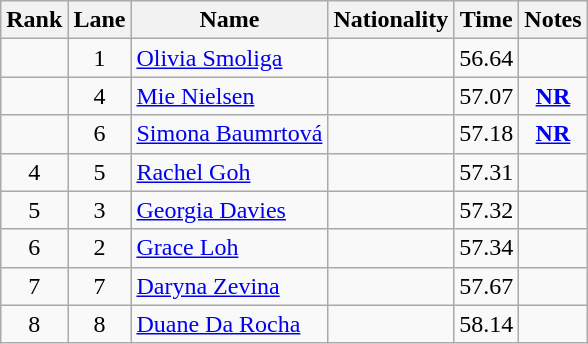<table class="wikitable sortable" style="text-align:center">
<tr>
<th>Rank</th>
<th>Lane</th>
<th>Name</th>
<th>Nationality</th>
<th>Time</th>
<th>Notes</th>
</tr>
<tr>
<td></td>
<td>1</td>
<td align=left><a href='#'>Olivia Smoliga</a></td>
<td align=left></td>
<td>56.64</td>
<td></td>
</tr>
<tr>
<td></td>
<td>4</td>
<td align=left><a href='#'>Mie Nielsen</a></td>
<td align=left></td>
<td>57.07</td>
<td><strong><a href='#'>NR</a></strong></td>
</tr>
<tr>
<td></td>
<td>6</td>
<td align=left><a href='#'>Simona Baumrtová</a></td>
<td align=left></td>
<td>57.18</td>
<td><strong><a href='#'>NR</a></strong></td>
</tr>
<tr>
<td>4</td>
<td>5</td>
<td align=left><a href='#'>Rachel Goh</a></td>
<td align=left></td>
<td>57.31</td>
<td></td>
</tr>
<tr>
<td>5</td>
<td>3</td>
<td align=left><a href='#'>Georgia Davies</a></td>
<td align=left></td>
<td>57.32</td>
<td></td>
</tr>
<tr>
<td>6</td>
<td>2</td>
<td align=left><a href='#'>Grace Loh</a></td>
<td align=left></td>
<td>57.34</td>
<td></td>
</tr>
<tr>
<td>7</td>
<td>7</td>
<td align=left><a href='#'>Daryna Zevina</a></td>
<td align=left></td>
<td>57.67</td>
<td></td>
</tr>
<tr>
<td>8</td>
<td>8</td>
<td align=left><a href='#'>Duane Da Rocha</a></td>
<td align=left></td>
<td>58.14</td>
<td></td>
</tr>
</table>
